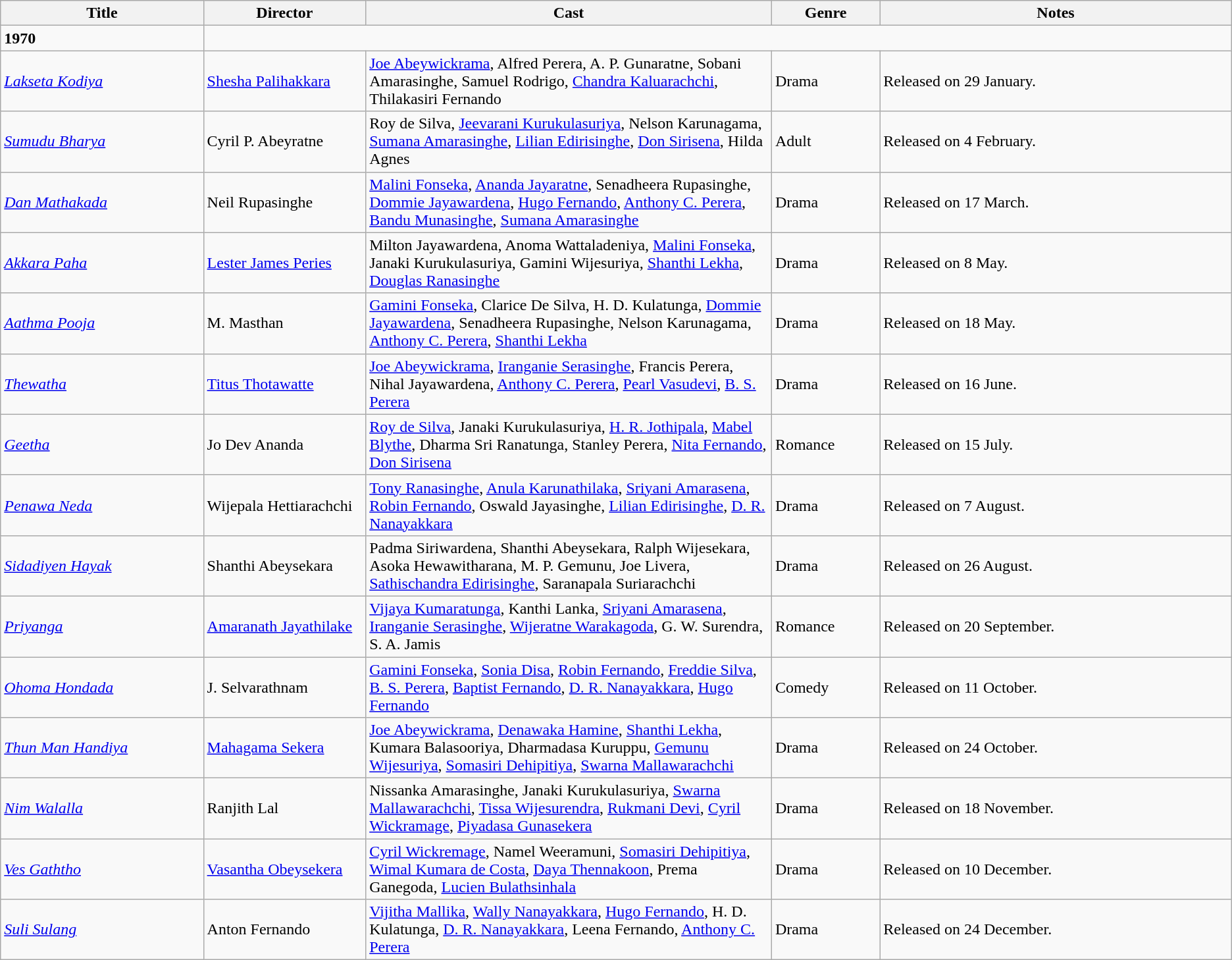<table class="wikitable">
<tr>
<th width=15%>Title</th>
<th width=12%>Director</th>
<th width=30%>Cast</th>
<th width=8%>Genre</th>
<th width=26%>Notes</th>
</tr>
<tr>
<td><strong>1970</strong></td>
</tr>
<tr>
<td><em><a href='#'>Lakseta Kodiya</a></em></td>
<td><a href='#'>Shesha Palihakkara</a></td>
<td><a href='#'>Joe Abeywickrama</a>, Alfred Perera, A. P. Gunaratne, Sobani Amarasinghe, Samuel Rodrigo, <a href='#'>Chandra Kaluarachchi</a>, Thilakasiri Fernando</td>
<td>Drama</td>
<td>Released on 29 January.</td>
</tr>
<tr>
<td><em><a href='#'>Sumudu Bharya</a></em></td>
<td>Cyril P. Abeyratne</td>
<td>Roy de Silva, <a href='#'>Jeevarani Kurukulasuriya</a>, Nelson Karunagama, <a href='#'>Sumana Amarasinghe</a>, <a href='#'>Lilian Edirisinghe</a>, <a href='#'>Don Sirisena</a>, Hilda Agnes</td>
<td>Adult</td>
<td>Released on 4 February.</td>
</tr>
<tr>
<td><em><a href='#'>Dan Mathakada</a></em></td>
<td>Neil Rupasinghe</td>
<td><a href='#'>Malini Fonseka</a>, <a href='#'>Ananda Jayaratne</a>, Senadheera Rupasinghe, <a href='#'>Dommie Jayawardena</a>, <a href='#'>Hugo Fernando</a>, <a href='#'>Anthony C. Perera</a>, <a href='#'>Bandu Munasinghe</a>, <a href='#'>Sumana Amarasinghe</a></td>
<td>Drama</td>
<td>Released on 17 March.</td>
</tr>
<tr>
<td><em><a href='#'>Akkara Paha</a></em></td>
<td><a href='#'>Lester James Peries</a></td>
<td>Milton Jayawardena, Anoma Wattaladeniya, <a href='#'>Malini Fonseka</a>, Janaki Kurukulasuriya, Gamini Wijesuriya, <a href='#'>Shanthi Lekha</a>, <a href='#'>Douglas Ranasinghe</a></td>
<td>Drama</td>
<td>Released on 8 May.</td>
</tr>
<tr>
<td><em><a href='#'>Aathma Pooja</a></em></td>
<td>M. Masthan</td>
<td><a href='#'>Gamini Fonseka</a>, Clarice De Silva, H. D. Kulatunga, <a href='#'>Dommie Jayawardena</a>, Senadheera Rupasinghe, Nelson Karunagama, <a href='#'>Anthony C. Perera</a>, <a href='#'>Shanthi Lekha</a></td>
<td>Drama</td>
<td>Released on 18 May.</td>
</tr>
<tr>
<td><em><a href='#'>Thewatha</a></em></td>
<td><a href='#'>Titus Thotawatte</a></td>
<td><a href='#'>Joe Abeywickrama</a>, <a href='#'>Iranganie Serasinghe</a>, Francis Perera, Nihal Jayawardena, <a href='#'>Anthony C. Perera</a>, <a href='#'>Pearl Vasudevi</a>, <a href='#'>B. S. Perera</a></td>
<td>Drama</td>
<td>Released on 16 June.</td>
</tr>
<tr>
<td><em><a href='#'>Geetha</a></em></td>
<td>Jo Dev Ananda</td>
<td><a href='#'>Roy de Silva</a>, Janaki Kurukulasuriya, <a href='#'>H. R. Jothipala</a>, <a href='#'>Mabel Blythe</a>, Dharma Sri Ranatunga, Stanley Perera, <a href='#'>Nita Fernando</a>, <a href='#'>Don Sirisena</a></td>
<td>Romance</td>
<td>Released on 15 July.</td>
</tr>
<tr>
<td><em><a href='#'>Penawa Neda</a></em></td>
<td>Wijepala Hettiarachchi</td>
<td><a href='#'>Tony Ranasinghe</a>, <a href='#'>Anula Karunathilaka</a>, <a href='#'>Sriyani Amarasena</a>, <a href='#'>Robin Fernando</a>, Oswald Jayasinghe, <a href='#'>Lilian Edirisinghe</a>, <a href='#'>D. R. Nanayakkara</a></td>
<td>Drama</td>
<td>Released on 7 August.</td>
</tr>
<tr>
<td><em><a href='#'>Sidadiyen Hayak</a></em></td>
<td>Shanthi Abeysekara</td>
<td>Padma Siriwardena, Shanthi Abeysekara, Ralph Wijesekara, Asoka Hewawitharana, M. P. Gemunu, Joe Livera, <a href='#'>Sathischandra Edirisinghe</a>, Saranapala Suriarachchi</td>
<td>Drama</td>
<td>Released on 26 August.</td>
</tr>
<tr>
<td><em><a href='#'>Priyanga</a></em></td>
<td><a href='#'>Amaranath Jayathilake</a></td>
<td><a href='#'>Vijaya Kumaratunga</a>, Kanthi Lanka, <a href='#'>Sriyani Amarasena</a>, <a href='#'>Iranganie Serasinghe</a>, <a href='#'>Wijeratne Warakagoda</a>, G. W. Surendra, S. A. Jamis</td>
<td>Romance</td>
<td>Released on 20 September.</td>
</tr>
<tr>
<td><em><a href='#'>Ohoma Hondada</a></em></td>
<td>J. Selvarathnam</td>
<td><a href='#'>Gamini Fonseka</a>, <a href='#'>Sonia Disa</a>, <a href='#'>Robin Fernando</a>, <a href='#'>Freddie Silva</a>, <a href='#'>B. S. Perera</a>, <a href='#'>Baptist Fernando</a>, <a href='#'>D. R. Nanayakkara</a>, <a href='#'>Hugo Fernando</a></td>
<td>Comedy</td>
<td>Released on 11 October.</td>
</tr>
<tr>
<td><em><a href='#'>Thun Man Handiya</a></em></td>
<td><a href='#'>Mahagama Sekera</a></td>
<td><a href='#'>Joe Abeywickrama</a>, <a href='#'>Denawaka Hamine</a>, <a href='#'>Shanthi Lekha</a>, Kumara Balasooriya, Dharmadasa Kuruppu, <a href='#'>Gemunu Wijesuriya</a>, <a href='#'>Somasiri Dehipitiya</a>, <a href='#'>Swarna Mallawarachchi</a></td>
<td>Drama</td>
<td>Released on 24 October.</td>
</tr>
<tr>
<td><em><a href='#'>Nim Walalla</a></em></td>
<td>Ranjith Lal</td>
<td>Nissanka Amarasinghe, Janaki Kurukulasuriya, <a href='#'>Swarna Mallawarachchi</a>, <a href='#'>Tissa Wijesurendra</a>, <a href='#'>Rukmani Devi</a>, <a href='#'>Cyril Wickramage</a>, <a href='#'>Piyadasa Gunasekera</a></td>
<td>Drama</td>
<td>Released on 18 November.</td>
</tr>
<tr>
<td><em><a href='#'>Ves Gaththo</a></em></td>
<td><a href='#'>Vasantha Obeysekera</a></td>
<td><a href='#'>Cyril Wickremage</a>, Namel Weeramuni, <a href='#'>Somasiri Dehipitiya</a>, <a href='#'>Wimal Kumara de Costa</a>, <a href='#'>Daya Thennakoon</a>, Prema Ganegoda, <a href='#'>Lucien Bulathsinhala</a></td>
<td>Drama</td>
<td>Released on 10 December.</td>
</tr>
<tr>
<td><em><a href='#'>Suli Sulang</a></em></td>
<td>Anton Fernando</td>
<td><a href='#'>Vijitha Mallika</a>, <a href='#'>Wally Nanayakkara</a>, <a href='#'>Hugo Fernando</a>, H. D. Kulatunga, <a href='#'>D. R. Nanayakkara</a>, Leena Fernando, <a href='#'>Anthony C. Perera</a></td>
<td>Drama</td>
<td>Released on 24 December.</td>
</tr>
</table>
